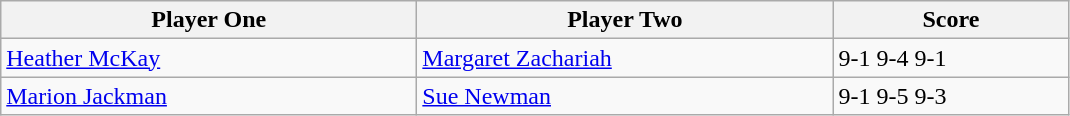<table class="wikitable">
<tr>
<th width=270>Player One</th>
<th width=270>Player Two</th>
<th width=150>Score</th>
</tr>
<tr>
<td> <a href='#'>Heather McKay</a></td>
<td> <a href='#'>Margaret Zachariah</a></td>
<td>9-1 9-4 9-1</td>
</tr>
<tr>
<td> <a href='#'>Marion Jackman</a></td>
<td> <a href='#'>Sue Newman</a></td>
<td>9-1 9-5 9-3</td>
</tr>
</table>
